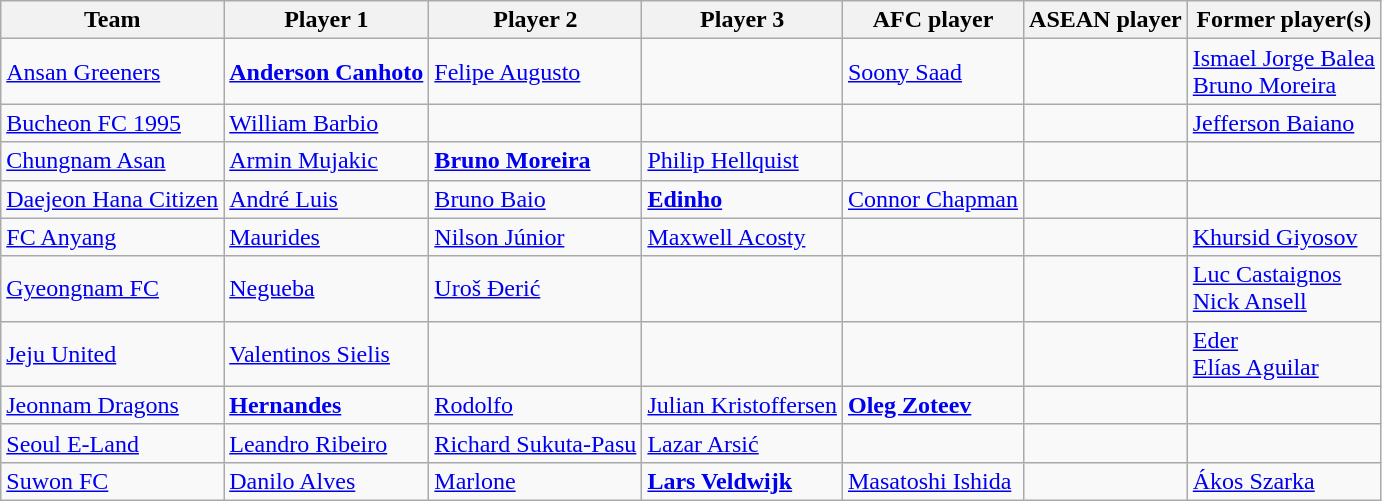<table class="wikitable">
<tr>
<th>Team</th>
<th>Player 1</th>
<th>Player 2</th>
<th>Player 3</th>
<th>AFC player</th>
<th>ASEAN player</th>
<th>Former player(s)</th>
</tr>
<tr>
<td><a href='#'>Ansan Greeners</a></td>
<td> <strong><a href='#'>Anderson Canhoto</a></strong></td>
<td> <a href='#'>Felipe Augusto</a></td>
<td></td>
<td> <a href='#'>Soony Saad</a></td>
<td></td>
<td> <a href='#'>Ismael Jorge Balea</a><br> <a href='#'>Bruno Moreira</a></td>
</tr>
<tr>
<td><a href='#'>Bucheon FC 1995</a></td>
<td> <a href='#'>William Barbio</a></td>
<td></td>
<td></td>
<td></td>
<td></td>
<td> <a href='#'>Jefferson Baiano</a></td>
</tr>
<tr>
<td><a href='#'>Chungnam Asan</a></td>
<td> <a href='#'>Armin Mujakic</a></td>
<td> <strong><a href='#'>Bruno Moreira</a></strong></td>
<td> <a href='#'>Philip Hellquist</a></td>
<td></td>
<td></td>
<td></td>
</tr>
<tr>
<td><a href='#'>Daejeon Hana Citizen</a></td>
<td> <a href='#'>André Luis</a></td>
<td> <a href='#'>Bruno Baio</a></td>
<td> <strong><a href='#'>Edinho</a></strong></td>
<td> <a href='#'>Connor Chapman</a></td>
<td></td>
<td></td>
</tr>
<tr>
<td><a href='#'>FC Anyang</a></td>
<td> <a href='#'>Maurides</a></td>
<td> <a href='#'>Nilson Júnior</a></td>
<td> <a href='#'>Maxwell Acosty</a></td>
<td></td>
<td></td>
<td> <a href='#'>Khursid Giyosov</a></td>
</tr>
<tr>
<td><a href='#'>Gyeongnam FC</a></td>
<td> <a href='#'>Negueba</a></td>
<td> <a href='#'>Uroš Đerić</a></td>
<td></td>
<td></td>
<td></td>
<td> <a href='#'>Luc Castaignos</a><br> <a href='#'>Nick Ansell</a></td>
</tr>
<tr>
<td><a href='#'>Jeju United</a></td>
<td> <a href='#'>Valentinos Sielis</a></td>
<td></td>
<td></td>
<td></td>
<td></td>
<td> <a href='#'>Eder</a><br> <a href='#'>Elías Aguilar</a></td>
</tr>
<tr>
<td><a href='#'>Jeonnam Dragons</a></td>
<td> <strong><a href='#'>Hernandes</a></strong></td>
<td> <a href='#'>Rodolfo</a></td>
<td> <a href='#'>Julian Kristoffersen</a></td>
<td> <strong><a href='#'>Oleg Zoteev</a></strong></td>
<td></td>
<td></td>
</tr>
<tr>
<td><a href='#'>Seoul E-Land</a></td>
<td> <a href='#'>Leandro Ribeiro</a></td>
<td> <a href='#'>Richard Sukuta-Pasu</a></td>
<td> <a href='#'>Lazar Arsić</a></td>
<td></td>
<td></td>
<td></td>
</tr>
<tr>
<td><a href='#'>Suwon FC</a></td>
<td> <a href='#'>Danilo Alves</a></td>
<td> <a href='#'>Marlone</a></td>
<td> <strong><a href='#'>Lars Veldwijk</a></strong></td>
<td> <a href='#'>Masatoshi Ishida</a></td>
<td></td>
<td> <a href='#'>Ákos Szarka</a></td>
</tr>
</table>
